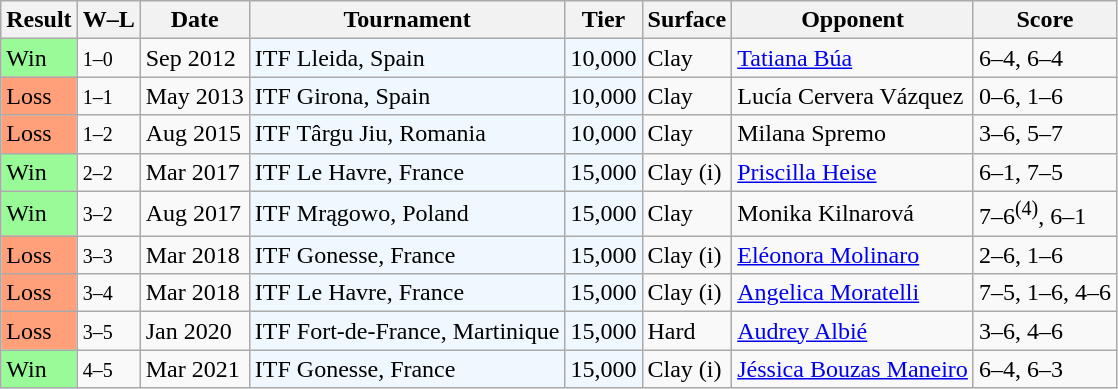<table class="sortable wikitable">
<tr>
<th>Result</th>
<th class="unsortable">W–L</th>
<th>Date</th>
<th>Tournament</th>
<th>Tier</th>
<th>Surface</th>
<th>Opponent</th>
<th class="unsortable">Score</th>
</tr>
<tr>
<td style="background:#98fb98;">Win</td>
<td><small>1–0</small></td>
<td>Sep 2012</td>
<td style="background:#f0f8ff;">ITF Lleida, Spain</td>
<td style="background:#f0f8ff;">10,000</td>
<td>Clay</td>
<td> <a href='#'>Tatiana Búa</a></td>
<td>6–4, 6–4</td>
</tr>
<tr>
<td style="background:#ffa07a;">Loss</td>
<td><small>1–1</small></td>
<td>May 2013</td>
<td style="background:#f0f8ff;">ITF Girona, Spain</td>
<td style="background:#f0f8ff;">10,000</td>
<td>Clay</td>
<td> Lucía Cervera Vázquez</td>
<td>0–6, 1–6</td>
</tr>
<tr>
<td style="background:#ffa07a;">Loss</td>
<td><small>1–2</small></td>
<td>Aug 2015</td>
<td style="background:#f0f8ff;">ITF Târgu Jiu, Romania</td>
<td style="background:#f0f8ff;">10,000</td>
<td>Clay</td>
<td> Milana Spremo</td>
<td>3–6, 5–7</td>
</tr>
<tr>
<td style="background:#98fb98;">Win</td>
<td><small>2–2</small></td>
<td>Mar 2017</td>
<td style="background:#f0f8ff;">ITF Le Havre, France</td>
<td style="background:#f0f8ff;">15,000</td>
<td>Clay (i)</td>
<td> <a href='#'>Priscilla Heise</a></td>
<td>6–1, 7–5</td>
</tr>
<tr>
<td style="background:#98fb98;">Win</td>
<td><small>3–2</small></td>
<td>Aug 2017</td>
<td style="background:#f0f8ff;">ITF Mrągowo, Poland</td>
<td style="background:#f0f8ff;">15,000</td>
<td>Clay</td>
<td> Monika Kilnarová</td>
<td>7–6<sup>(4)</sup>, 6–1</td>
</tr>
<tr>
<td style="background:#ffa07a;">Loss</td>
<td><small>3–3</small></td>
<td>Mar 2018</td>
<td style="background:#f0f8ff;">ITF Gonesse, France</td>
<td style="background:#f0f8ff;">15,000</td>
<td>Clay (i)</td>
<td> <a href='#'>Eléonora Molinaro</a></td>
<td>2–6, 1–6</td>
</tr>
<tr>
<td style="background:#ffa07a;">Loss</td>
<td><small>3–4</small></td>
<td>Mar 2018</td>
<td style="background:#f0f8ff;">ITF Le Havre, France</td>
<td style="background:#f0f8ff;">15,000</td>
<td>Clay (i)</td>
<td> <a href='#'>Angelica Moratelli</a></td>
<td>7–5, 1–6, 4–6</td>
</tr>
<tr>
<td style="background:#ffa07a;">Loss</td>
<td><small>3–5</small></td>
<td>Jan 2020</td>
<td style="background:#f0f8ff;">ITF Fort-de-France, Martinique</td>
<td style="background:#f0f8ff;">15,000</td>
<td>Hard</td>
<td> <a href='#'>Audrey Albié</a></td>
<td>3–6, 4–6</td>
</tr>
<tr>
<td style="background:#98fb98;">Win</td>
<td><small>4–5</small></td>
<td>Mar 2021</td>
<td style="background:#f0f8ff;">ITF Gonesse, France</td>
<td style="background:#f0f8ff;">15,000</td>
<td>Clay (i)</td>
<td> <a href='#'>Jéssica Bouzas Maneiro</a></td>
<td>6–4, 6–3</td>
</tr>
</table>
